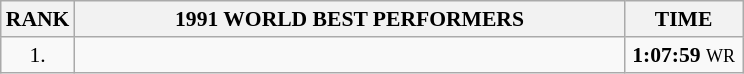<table class="wikitable" style="border-collapse: collapse; font-size: 90%;">
<tr>
<th>RANK</th>
<th align="center" style="width: 25em">1991 WORLD BEST PERFORMERS</th>
<th align="center" style="width: 5em">TIME</th>
</tr>
<tr>
<td align="center">1.</td>
<td></td>
<td align="center"><strong>1:07:59</strong> <small>WR</small></td>
</tr>
</table>
